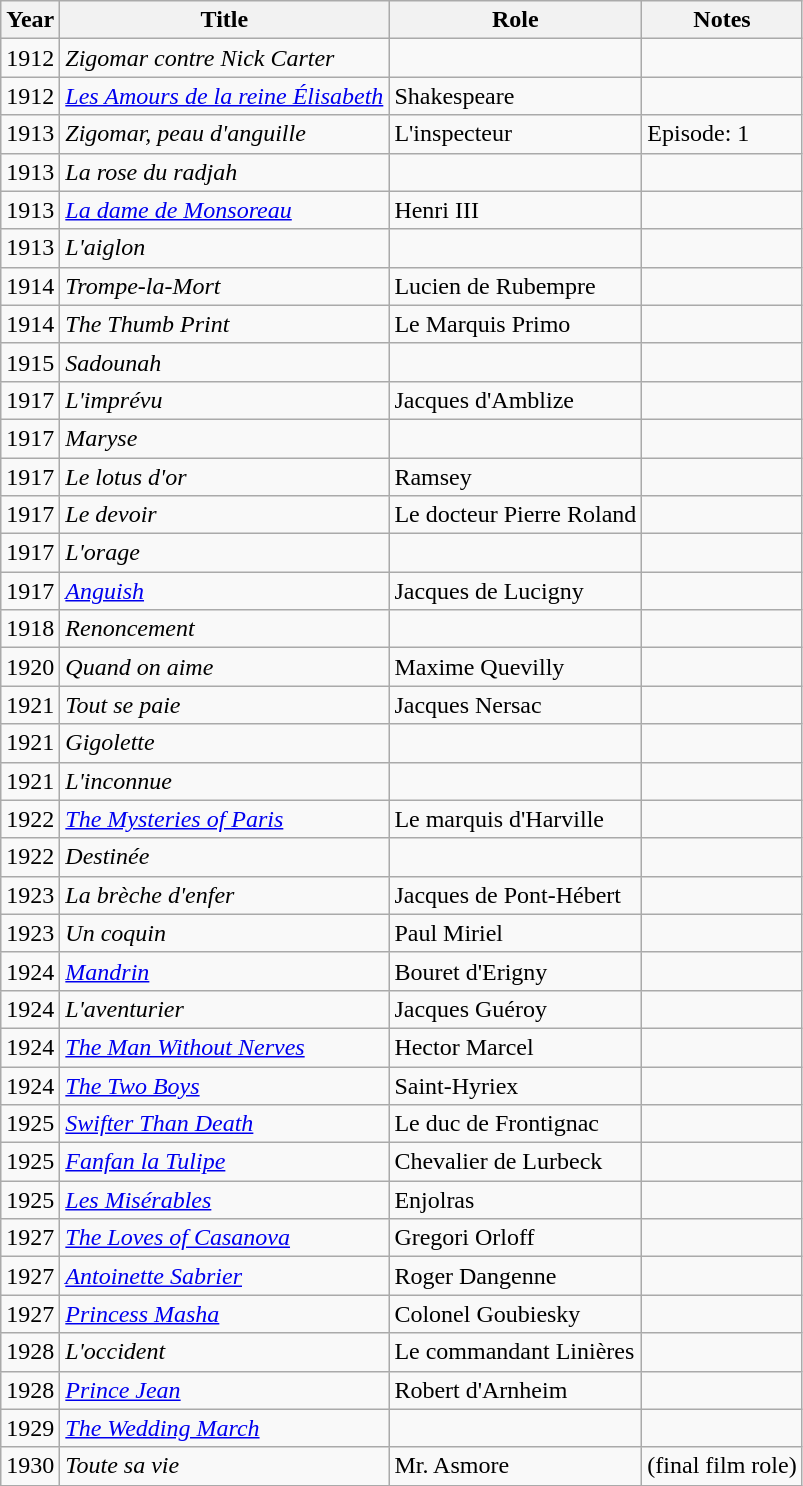<table class="wikitable">
<tr>
<th>Year</th>
<th>Title</th>
<th>Role</th>
<th>Notes</th>
</tr>
<tr>
<td>1912</td>
<td><em>Zigomar contre Nick Carter</em></td>
<td></td>
<td></td>
</tr>
<tr>
<td>1912</td>
<td><em><a href='#'>Les Amours de la reine Élisabeth</a></em></td>
<td>Shakespeare</td>
<td></td>
</tr>
<tr>
<td>1913</td>
<td><em>Zigomar, peau d'anguille</em></td>
<td>L'inspecteur</td>
<td>Episode: 1</td>
</tr>
<tr>
<td>1913</td>
<td><em>La rose du radjah</em></td>
<td></td>
<td></td>
</tr>
<tr>
<td>1913</td>
<td><em><a href='#'>La dame de Monsoreau</a></em></td>
<td>Henri III</td>
<td></td>
</tr>
<tr>
<td>1913</td>
<td><em>L'aiglon</em></td>
<td></td>
<td></td>
</tr>
<tr>
<td>1914</td>
<td><em>Trompe-la-Mort</em></td>
<td>Lucien de Rubempre</td>
<td></td>
</tr>
<tr>
<td>1914</td>
<td><em>The Thumb Print</em></td>
<td>Le Marquis Primo</td>
<td></td>
</tr>
<tr>
<td>1915</td>
<td><em>Sadounah</em></td>
<td></td>
<td></td>
</tr>
<tr>
<td>1917</td>
<td><em>L'imprévu</em></td>
<td>Jacques d'Amblize</td>
<td></td>
</tr>
<tr>
<td>1917</td>
<td><em>Maryse</em></td>
<td></td>
<td></td>
</tr>
<tr>
<td>1917</td>
<td><em>Le lotus d'or</em></td>
<td>Ramsey</td>
<td></td>
</tr>
<tr>
<td>1917</td>
<td><em>Le devoir</em></td>
<td>Le docteur Pierre Roland</td>
<td></td>
</tr>
<tr>
<td>1917</td>
<td><em>L'orage</em></td>
<td></td>
<td></td>
</tr>
<tr>
<td>1917</td>
<td><em><a href='#'>Anguish</a></em></td>
<td>Jacques de Lucigny</td>
<td></td>
</tr>
<tr>
<td>1918</td>
<td><em>Renoncement</em></td>
<td></td>
<td></td>
</tr>
<tr>
<td>1920</td>
<td><em>Quand on aime</em></td>
<td>Maxime Quevilly</td>
<td></td>
</tr>
<tr>
<td>1921</td>
<td><em>Tout se paie</em></td>
<td>Jacques Nersac</td>
<td></td>
</tr>
<tr>
<td>1921</td>
<td><em>Gigolette</em></td>
<td></td>
<td></td>
</tr>
<tr>
<td>1921</td>
<td><em>L'inconnue</em></td>
<td></td>
<td></td>
</tr>
<tr>
<td>1922</td>
<td><em><a href='#'>The Mysteries of Paris</a></em></td>
<td>Le marquis d'Harville</td>
<td></td>
</tr>
<tr>
<td>1922</td>
<td><em>Destinée</em></td>
<td></td>
<td></td>
</tr>
<tr>
<td>1923</td>
<td><em>La brèche d'enfer</em></td>
<td>Jacques de Pont-Hébert</td>
<td></td>
</tr>
<tr>
<td>1923</td>
<td><em>Un coquin</em></td>
<td>Paul Miriel</td>
<td></td>
</tr>
<tr>
<td>1924</td>
<td><em><a href='#'>Mandrin</a></em></td>
<td>Bouret d'Erigny</td>
<td></td>
</tr>
<tr>
<td>1924</td>
<td><em>L'aventurier</em></td>
<td>Jacques Guéroy</td>
<td></td>
</tr>
<tr>
<td>1924</td>
<td><em><a href='#'>The Man Without Nerves</a></em></td>
<td>Hector Marcel</td>
<td></td>
</tr>
<tr>
<td>1924</td>
<td><em><a href='#'>The Two Boys</a></em></td>
<td>Saint-Hyriex</td>
<td></td>
</tr>
<tr>
<td>1925</td>
<td><em><a href='#'>Swifter Than Death</a></em></td>
<td>Le duc de Frontignac</td>
<td></td>
</tr>
<tr>
<td>1925</td>
<td><em><a href='#'>Fanfan la Tulipe</a></em></td>
<td>Chevalier de Lurbeck</td>
<td></td>
</tr>
<tr>
<td>1925</td>
<td><em><a href='#'>Les Misérables</a></em></td>
<td>Enjolras</td>
<td></td>
</tr>
<tr>
<td>1927</td>
<td><em><a href='#'>The Loves of Casanova</a></em></td>
<td>Gregori Orloff</td>
<td></td>
</tr>
<tr>
<td>1927</td>
<td><em><a href='#'>Antoinette Sabrier</a></em></td>
<td>Roger Dangenne</td>
<td></td>
</tr>
<tr>
<td>1927</td>
<td><em><a href='#'>Princess Masha</a></em></td>
<td>Colonel Goubiesky</td>
<td></td>
</tr>
<tr>
<td>1928</td>
<td><em>L'occident</em></td>
<td>Le commandant Linières</td>
<td></td>
</tr>
<tr>
<td>1928</td>
<td><em><a href='#'>Prince Jean</a></em></td>
<td>Robert d'Arnheim</td>
<td></td>
</tr>
<tr>
<td>1929</td>
<td><em><a href='#'>The Wedding March</a></em></td>
<td></td>
<td></td>
</tr>
<tr>
<td>1930</td>
<td><em>Toute sa vie</em></td>
<td>Mr. Asmore</td>
<td>(final film role)</td>
</tr>
</table>
